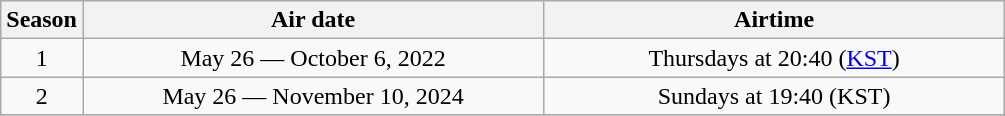<table class="wikitable" style = "text-align:center" "font-size: 90%;">
<tr>
<th>Season</th>
<th width=300>Air date</th>
<th width=300>Airtime</th>
</tr>
<tr>
<td>1</td>
<td>May 26 — October 6, 2022</td>
<td>Thursdays at 20:40 (<a href='#'>KST</a>)</td>
</tr>
<tr>
<td>2</td>
<td>May 26 — November 10, 2024</td>
<td>Sundays at 19:40 (KST)</td>
</tr>
<tr>
</tr>
</table>
